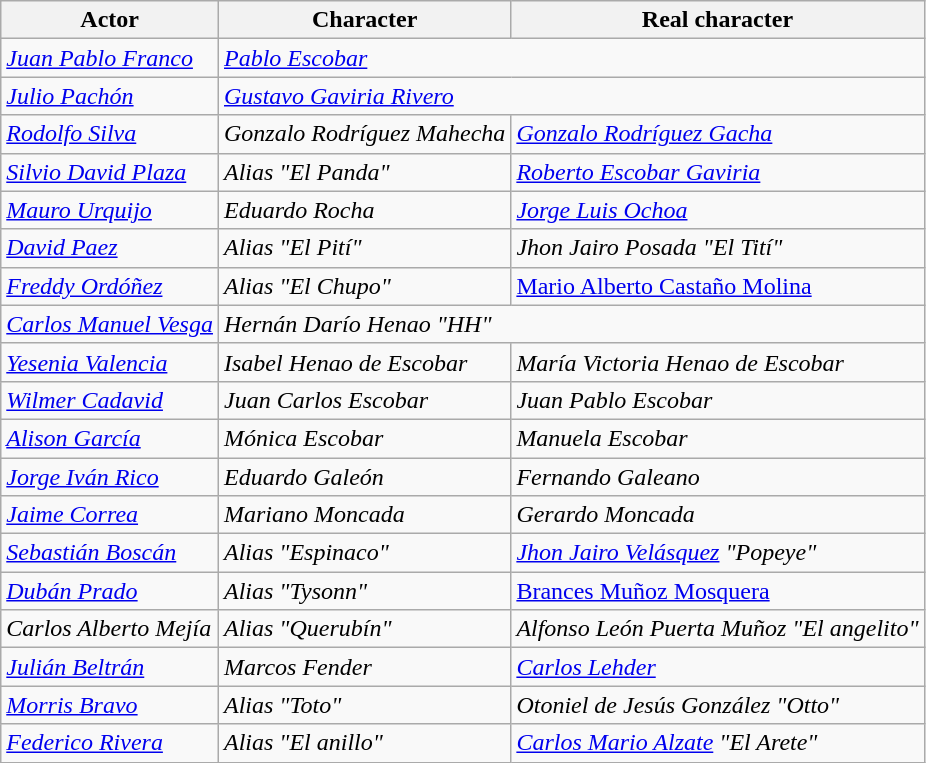<table class="wikitable">
<tr>
<th>Actor</th>
<th>Character</th>
<th>Real character</th>
</tr>
<tr>
<td><em><a href='#'>Juan Pablo Franco</a></em></td>
<td colspan="2"><em><a href='#'>Pablo Escobar</a></em></td>
</tr>
<tr>
<td><em><a href='#'>Julio Pachón</a></em></td>
<td colspan="2"><em><a href='#'>Gustavo Gaviria Rivero</a></em></td>
</tr>
<tr>
<td><em><a href='#'>Rodolfo Silva</a></em></td>
<td><em>Gonzalo Rodríguez Mahecha</em></td>
<td><em><a href='#'>Gonzalo Rodríguez Gacha</a></em></td>
</tr>
<tr>
<td><em><a href='#'>Silvio David Plaza</a></em></td>
<td><em>Alias "El Panda"</em></td>
<td><em><a href='#'>Roberto Escobar Gaviria</a></em></td>
</tr>
<tr>
<td><em><a href='#'>Mauro Urquijo</a></em></td>
<td><em>Eduardo Rocha</em></td>
<td><em><a href='#'>Jorge Luis Ochoa</a></em></td>
</tr>
<tr>
<td><a href='#'><em>David Paez</em></a></td>
<td><em>Alias "El Pití"</em></td>
<td><em>Jhon Jairo Posada "El Tití"</em></td>
</tr>
<tr>
<td><em><a href='#'>Freddy Ordóñez</a></em></td>
<td><em>Alias "El Chupo"</em></td>
<td><a href='#'>Mario Alberto Castaño Molina</a></td>
</tr>
<tr>
<td><em><a href='#'>Carlos Manuel Vesga</a></em></td>
<td colspan="2"><em>Hernán Darío Henao "HH"</em></td>
</tr>
<tr>
<td><em><a href='#'>Yesenia Valencia</a></em></td>
<td><em>Isabel Henao de Escobar</em></td>
<td><em>María Victoria Henao de Escobar</em></td>
</tr>
<tr>
<td><em><a href='#'>Wilmer Cadavid</a></em></td>
<td><em>Juan Carlos Escobar</em></td>
<td><em>Juan Pablo Escobar</em></td>
</tr>
<tr>
<td><em><a href='#'>Alison García</a></em></td>
<td><em>Mónica Escobar</em></td>
<td><em>Manuela Escobar</em></td>
</tr>
<tr>
<td><em><a href='#'>Jorge Iván Rico</a></em></td>
<td><em>Eduardo Galeón</em></td>
<td><em>Fernando Galeano</em></td>
</tr>
<tr>
<td><em><a href='#'>Jaime Correa</a></em></td>
<td><em>Mariano Moncada</em></td>
<td><em>Gerardo Moncada</em></td>
</tr>
<tr>
<td><em><a href='#'>Sebastián Boscán</a></em></td>
<td><em>Alias "Espinaco"</em></td>
<td><em><a href='#'>Jhon Jairo Velásquez</a> "Popeye"</em></td>
</tr>
<tr>
<td><em><a href='#'>Dubán Prado</a></em></td>
<td><em>Alias "Tysonn"</em></td>
<td><a href='#'>Brances Muñoz Mosquera</a></td>
</tr>
<tr>
<td><em>Carlos Alberto Mejía</em></td>
<td><em>Alias "Querubín"</em></td>
<td><em>Alfonso León Puerta Muñoz "El angelito"</em></td>
</tr>
<tr>
<td><em><a href='#'>Julián Beltrán</a></em></td>
<td><em>Marcos Fender</em></td>
<td><em><a href='#'>Carlos Lehder</a></em></td>
</tr>
<tr>
<td><em><a href='#'>Morris Bravo</a></em></td>
<td><em>Alias "Toto"</em></td>
<td><em>Otoniel de Jesús González "Otto"</em></td>
</tr>
<tr>
<td><em><a href='#'>Federico Rivera</a></em></td>
<td><em>Alias "El anillo"</em></td>
<td><em><a href='#'>Carlos Mario Alzate</a> "El Arete"</em></td>
</tr>
</table>
